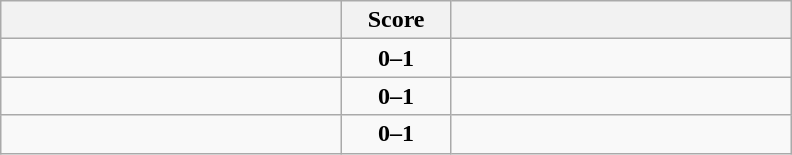<table class="wikitable" style="text-align: center;">
<tr>
<th align="right" width="220"></th>
<th width="65">Score</th>
<th align="left" width="220"></th>
</tr>
<tr>
<td align=right></td>
<td align=center><strong>0–1</strong></td>
<td align=left><strong></strong></td>
</tr>
<tr>
<td align=right></td>
<td align=center><strong>0–1</strong></td>
<td align=left><strong></strong></td>
</tr>
<tr>
<td align=right></td>
<td align=center><strong>0–1</strong></td>
<td align=left><strong></strong></td>
</tr>
</table>
